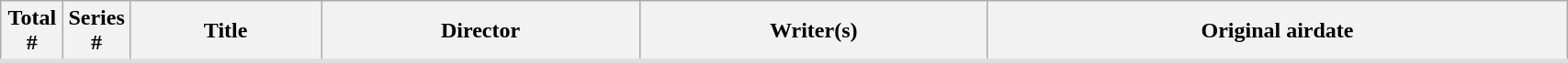<table class="wikitable plainrowheaders" style="background: White; border-bottom: 3px solid #dedde2; width:90%">
<tr>
<th width="4%">Total<br>#</th>
<th width="4%">Series<br>#</th>
<th>Title</th>
<th>Director</th>
<th>Writer(s)</th>
<th>Original airdate<br>








</th>
</tr>
</table>
